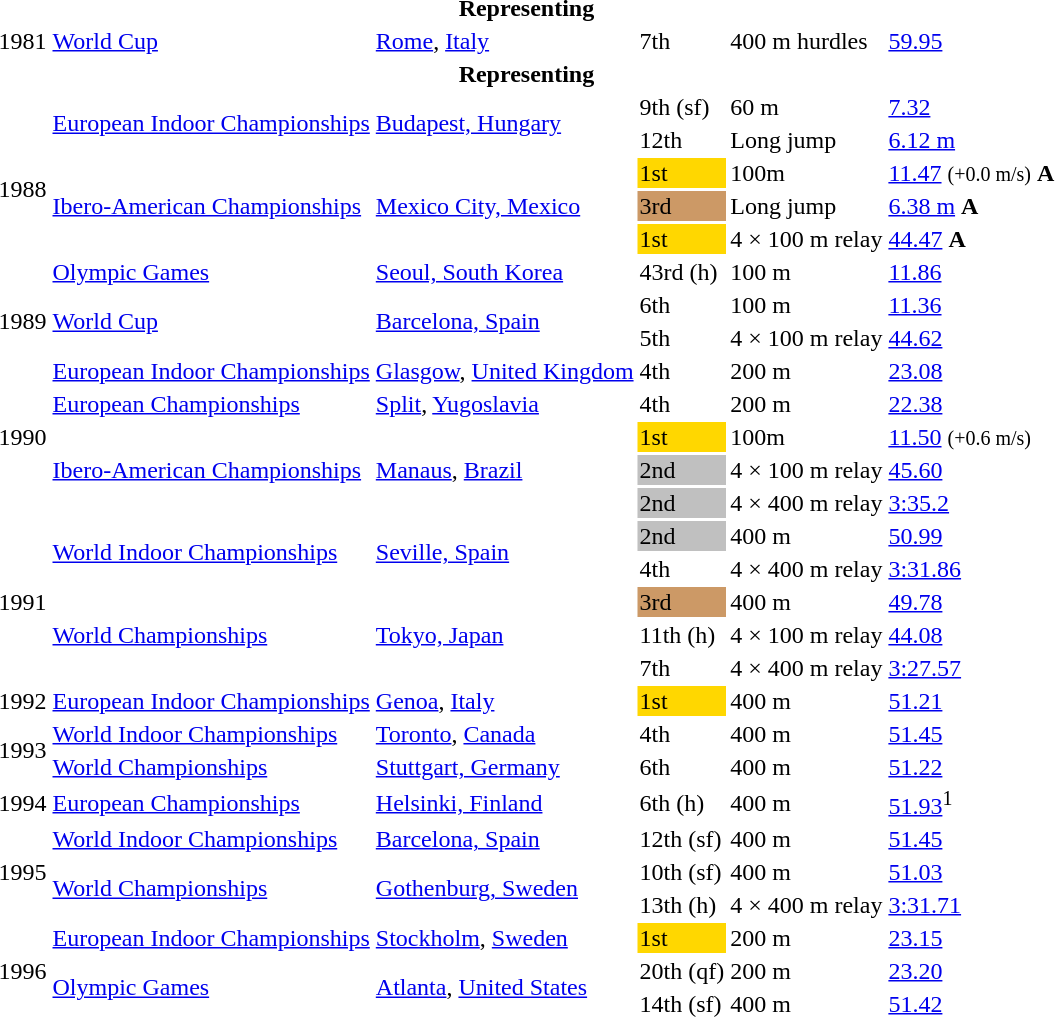<table>
<tr>
<th colspan="6">Representing </th>
</tr>
<tr>
<td>1981</td>
<td><a href='#'>World Cup</a></td>
<td><a href='#'>Rome</a>, <a href='#'>Italy</a></td>
<td>7th</td>
<td>400 m hurdles</td>
<td><a href='#'>59.95</a></td>
</tr>
<tr>
<th colspan="6">Representing </th>
</tr>
<tr>
<td rowspan=6>1988</td>
<td rowspan=2><a href='#'>European Indoor Championships</a></td>
<td rowspan=2><a href='#'>Budapest, Hungary</a></td>
<td>9th (sf)</td>
<td>60 m</td>
<td><a href='#'>7.32</a></td>
</tr>
<tr>
<td>12th</td>
<td>Long jump</td>
<td><a href='#'>6.12 m</a></td>
</tr>
<tr>
<td rowspan=3><a href='#'>Ibero-American Championships</a></td>
<td rowspan=3><a href='#'>Mexico City, Mexico</a></td>
<td bgcolor=gold>1st</td>
<td>100m</td>
<td><a href='#'>11.47</a> <small>(+0.0 m/s)</small> <strong>A</strong></td>
</tr>
<tr>
<td bgcolor="cc9966">3rd</td>
<td>Long jump</td>
<td><a href='#'>6.38 m</a> <strong>A</strong></td>
</tr>
<tr>
<td bgcolor=gold>1st</td>
<td>4 × 100 m relay</td>
<td><a href='#'>44.47</a> <strong>A</strong></td>
</tr>
<tr>
<td><a href='#'>Olympic Games</a></td>
<td><a href='#'>Seoul, South Korea</a></td>
<td>43rd (h)</td>
<td>100 m</td>
<td><a href='#'>11.86</a></td>
</tr>
<tr>
<td rowspan=2>1989</td>
<td rowspan=2><a href='#'>World Cup</a></td>
<td rowspan=2><a href='#'>Barcelona, Spain</a></td>
<td>6th</td>
<td>100 m</td>
<td><a href='#'>11.36</a></td>
</tr>
<tr>
<td>5th</td>
<td>4 × 100 m relay</td>
<td><a href='#'>44.62</a></td>
</tr>
<tr>
<td rowspan=5>1990</td>
<td><a href='#'>European Indoor Championships</a></td>
<td><a href='#'>Glasgow</a>, <a href='#'>United Kingdom</a></td>
<td>4th</td>
<td>200 m</td>
<td><a href='#'>23.08</a></td>
</tr>
<tr>
<td><a href='#'>European Championships</a></td>
<td><a href='#'>Split</a>, <a href='#'>Yugoslavia</a></td>
<td>4th</td>
<td>200 m</td>
<td><a href='#'>22.38</a></td>
</tr>
<tr>
<td rowspan=3><a href='#'>Ibero-American Championships</a></td>
<td rowspan=3><a href='#'>Manaus</a>, <a href='#'>Brazil</a></td>
<td bgcolor=gold>1st</td>
<td>100m</td>
<td><a href='#'>11.50</a> <small>(+0.6 m/s)</small></td>
</tr>
<tr>
<td bgcolor=silver>2nd</td>
<td>4 × 100 m relay</td>
<td><a href='#'>45.60</a></td>
</tr>
<tr>
<td bgcolor=silver>2nd</td>
<td>4 × 400 m relay</td>
<td><a href='#'>3:35.2</a></td>
</tr>
<tr>
<td rowspan=5>1991</td>
<td rowspan=2><a href='#'>World Indoor Championships</a></td>
<td rowspan=2><a href='#'>Seville, Spain</a></td>
<td bgcolor="silver">2nd</td>
<td>400 m</td>
<td><a href='#'>50.99</a></td>
</tr>
<tr>
<td>4th</td>
<td>4 × 400 m relay</td>
<td><a href='#'>3:31.86</a></td>
</tr>
<tr>
<td rowspan=3><a href='#'>World Championships</a></td>
<td rowspan=3><a href='#'>Tokyo, Japan</a></td>
<td bgcolor=cc9966>3rd</td>
<td>400 m</td>
<td><a href='#'>49.78</a></td>
</tr>
<tr>
<td>11th (h)</td>
<td>4 × 100 m relay</td>
<td><a href='#'>44.08</a></td>
</tr>
<tr>
<td>7th</td>
<td>4 × 400 m relay</td>
<td><a href='#'>3:27.57</a></td>
</tr>
<tr>
<td>1992</td>
<td><a href='#'>European Indoor Championships</a></td>
<td><a href='#'>Genoa</a>, <a href='#'>Italy</a></td>
<td bgcolor="gold">1st</td>
<td>400 m</td>
<td><a href='#'>51.21</a></td>
</tr>
<tr>
<td rowspan=2>1993</td>
<td><a href='#'>World Indoor Championships</a></td>
<td><a href='#'>Toronto</a>, <a href='#'>Canada</a></td>
<td>4th</td>
<td>400 m</td>
<td><a href='#'>51.45</a></td>
</tr>
<tr>
<td><a href='#'>World Championships</a></td>
<td><a href='#'>Stuttgart, Germany</a></td>
<td>6th</td>
<td>400 m</td>
<td><a href='#'>51.22</a></td>
</tr>
<tr>
<td>1994</td>
<td><a href='#'>European Championships</a></td>
<td><a href='#'>Helsinki, Finland</a></td>
<td>6th (h)</td>
<td>400 m</td>
<td><a href='#'>51.93</a><sup>1</sup></td>
</tr>
<tr>
<td rowspan=3>1995</td>
<td><a href='#'>World Indoor Championships</a></td>
<td><a href='#'>Barcelona, Spain</a></td>
<td>12th (sf)</td>
<td>400 m</td>
<td><a href='#'>51.45</a></td>
</tr>
<tr>
<td rowspan=2><a href='#'>World Championships</a></td>
<td rowspan=2><a href='#'>Gothenburg, Sweden</a></td>
<td>10th (sf)</td>
<td>400 m</td>
<td><a href='#'>51.03</a></td>
</tr>
<tr>
<td>13th (h)</td>
<td>4 × 400 m relay</td>
<td><a href='#'>3:31.71</a></td>
</tr>
<tr>
<td rowspan=3>1996</td>
<td><a href='#'>European Indoor Championships</a></td>
<td><a href='#'>Stockholm</a>, <a href='#'>Sweden</a></td>
<td bgcolor="gold">1st</td>
<td>200 m</td>
<td><a href='#'>23.15</a></td>
</tr>
<tr>
<td rowspan=2><a href='#'>Olympic Games</a></td>
<td rowspan=2><a href='#'>Atlanta</a>, <a href='#'>United States</a></td>
<td>20th (qf)</td>
<td>200 m</td>
<td><a href='#'>23.20</a></td>
</tr>
<tr>
<td>14th (sf)</td>
<td>400 m</td>
<td><a href='#'>51.42</a></td>
</tr>
</table>
